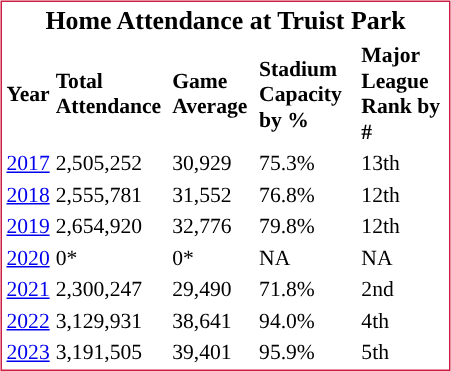<table style="text-align:left; vertical-align:top;">
<tr>
<td></td>
<td><br><table style="width:300px; font-size:90%; border:1px solid #CE1F43;">
<tr style="text-align:center; font-size:larger;">
<td colspan="6"><strong>Home Attendance at Truist Park</strong></td>
</tr>
<tr>
<th>Year</th>
<th>Total Attendance</th>
<th>Game Average</th>
<th>Stadium Capacity by %</th>
<th>Major League Rank by #</th>
</tr>
<tr>
<td><a href='#'>2017</a></td>
<td>2,505,252</td>
<td>30,929</td>
<td>75.3%</td>
<td>13th</td>
</tr>
<tr>
<td><a href='#'>2018</a></td>
<td>2,555,781</td>
<td>31,552</td>
<td>76.8%</td>
<td>12th</td>
</tr>
<tr>
<td><a href='#'>2019</a></td>
<td>2,654,920</td>
<td>32,776</td>
<td>79.8%</td>
<td>12th</td>
</tr>
<tr>
<td><a href='#'>2020</a></td>
<td>0*</td>
<td>0*</td>
<td>NA</td>
<td>NA</td>
</tr>
<tr>
<td><a href='#'>2021</a></td>
<td>2,300,247</td>
<td>29,490</td>
<td>71.8%</td>
<td>2nd</td>
</tr>
<tr>
<td><a href='#'>2022</a></td>
<td>3,129,931</td>
<td>38,641</td>
<td>94.0%</td>
<td>4th</td>
</tr>
<tr>
<td><a href='#'>2023</a></td>
<td>3,191,505</td>
<td>39,401</td>
<td>95.9%</td>
<td>5th</td>
</tr>
</table>
</td>
</tr>
</table>
